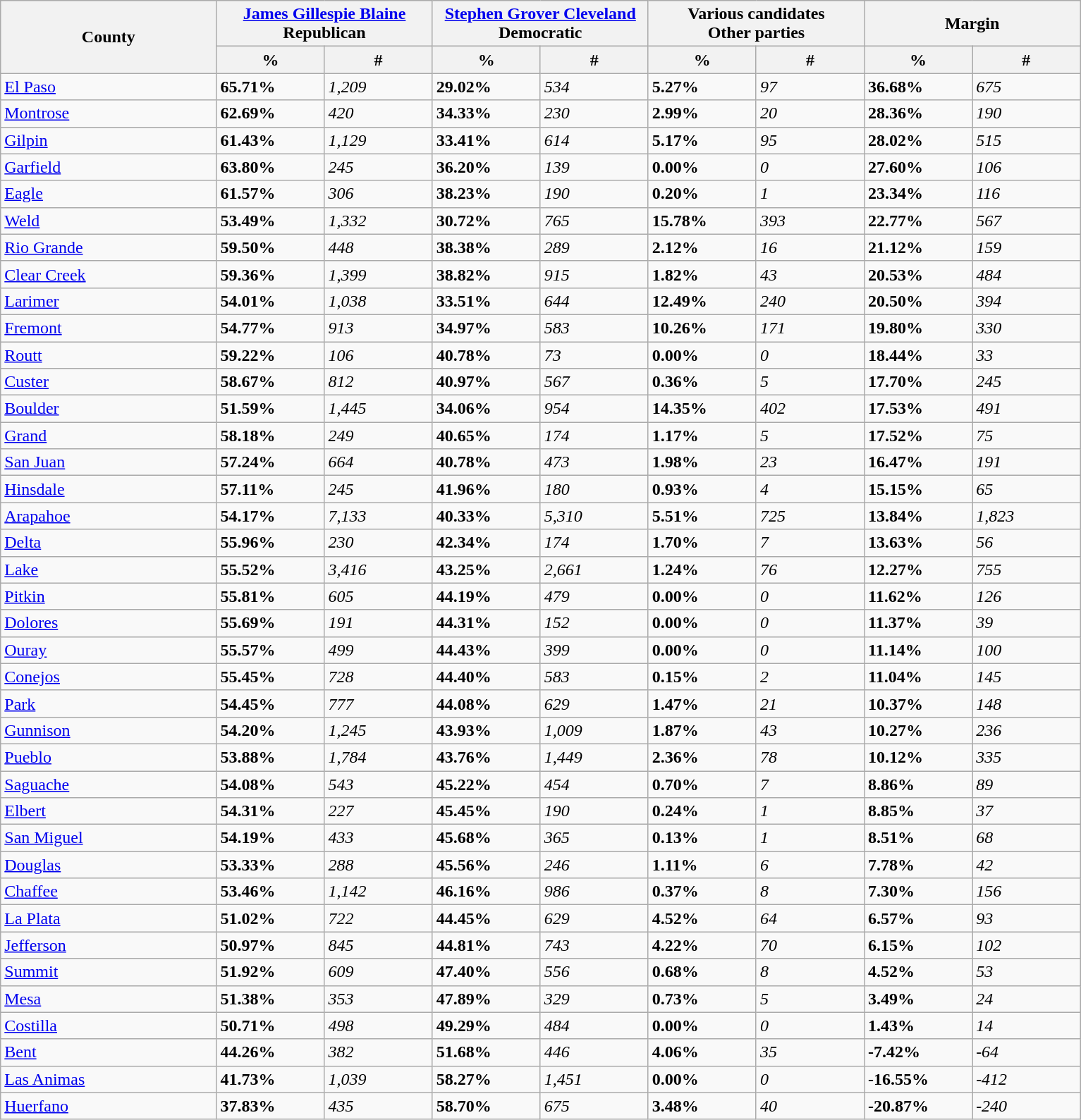<table class="wikitable sortable">
<tr>
<th rowspan="2">County</th>
<th colspan="2"><a href='#'>James Gillespie Blaine</a><br>Republican</th>
<th colspan="2"><a href='#'>Stephen Grover Cleveland</a><br>Democratic</th>
<th colspan="2">Various candidates<br>Other parties</th>
<th colspan="2">Margin</th>
</tr>
<tr>
<th style="width:10%;" data-sort-type="number">%</th>
<th style="width:10%;" data-sort-type="number">#</th>
<th style="width:10%;" data-sort-type="number">%</th>
<th style="width:10%;" data-sort-type="number">#</th>
<th style="width:10%;" data-sort-type="number">%</th>
<th style="width:10%;" data-sort-type="number">#</th>
<th style="width:10%;" data-sort-type="number">%</th>
<th style="width:10%;" data-sort-type="number">#</th>
</tr>
<tr>
<td><a href='#'>El Paso</a></td>
<td><strong>65.71%</strong></td>
<td><em>1,209</em></td>
<td><strong>29.02%</strong></td>
<td><em>534</em></td>
<td><strong>5.27%</strong></td>
<td><em>97</em></td>
<td><strong>36.68%</strong></td>
<td><em>675</em></td>
</tr>
<tr>
<td><a href='#'>Montrose</a></td>
<td><strong>62.69%</strong></td>
<td><em>420</em></td>
<td><strong>34.33%</strong></td>
<td><em>230</em></td>
<td><strong>2.99%</strong></td>
<td><em>20</em></td>
<td><strong>28.36%</strong></td>
<td><em>190</em></td>
</tr>
<tr>
<td><a href='#'>Gilpin</a></td>
<td><strong>61.43%</strong></td>
<td><em>1,129</em></td>
<td><strong>33.41%</strong></td>
<td><em>614</em></td>
<td><strong>5.17%</strong></td>
<td><em>95</em></td>
<td><strong>28.02%</strong></td>
<td><em>515</em></td>
</tr>
<tr>
<td><a href='#'>Garfield</a></td>
<td><strong>63.80%</strong></td>
<td><em>245</em></td>
<td><strong>36.20%</strong></td>
<td><em>139</em></td>
<td><strong>0.00%</strong></td>
<td><em>0</em></td>
<td><strong>27.60%</strong></td>
<td><em>106</em></td>
</tr>
<tr>
<td><a href='#'>Eagle</a></td>
<td><strong>61.57%</strong></td>
<td><em>306</em></td>
<td><strong>38.23%</strong></td>
<td><em>190</em></td>
<td><strong>0.20%</strong></td>
<td><em>1</em></td>
<td><strong>23.34%</strong></td>
<td><em>116</em></td>
</tr>
<tr>
<td><a href='#'>Weld</a></td>
<td><strong>53.49%</strong></td>
<td><em>1,332</em></td>
<td><strong>30.72%</strong></td>
<td><em>765</em></td>
<td><strong>15.78%</strong></td>
<td><em>393</em></td>
<td><strong>22.77%</strong></td>
<td><em>567</em></td>
</tr>
<tr>
<td><a href='#'>Rio Grande</a></td>
<td><strong>59.50%</strong></td>
<td><em>448</em></td>
<td><strong>38.38%</strong></td>
<td><em>289</em></td>
<td><strong>2.12%</strong></td>
<td><em>16</em></td>
<td><strong>21.12%</strong></td>
<td><em>159</em></td>
</tr>
<tr>
<td><a href='#'>Clear Creek</a></td>
<td><strong>59.36%</strong></td>
<td><em>1,399</em></td>
<td><strong>38.82%</strong></td>
<td><em>915</em></td>
<td><strong>1.82%</strong></td>
<td><em>43</em></td>
<td><strong>20.53%</strong></td>
<td><em>484</em></td>
</tr>
<tr>
<td><a href='#'>Larimer</a></td>
<td><strong>54.01%</strong></td>
<td><em>1,038</em></td>
<td><strong>33.51%</strong></td>
<td><em>644</em></td>
<td><strong>12.49%</strong></td>
<td><em>240</em></td>
<td><strong>20.50%</strong></td>
<td><em>394</em></td>
</tr>
<tr>
<td><a href='#'>Fremont</a></td>
<td><strong>54.77%</strong></td>
<td><em>913</em></td>
<td><strong>34.97%</strong></td>
<td><em>583</em></td>
<td><strong>10.26%</strong></td>
<td><em>171</em></td>
<td><strong>19.80%</strong></td>
<td><em>330</em></td>
</tr>
<tr>
<td><a href='#'>Routt</a></td>
<td><strong>59.22%</strong></td>
<td><em>106</em></td>
<td><strong>40.78%</strong></td>
<td><em>73</em></td>
<td><strong>0.00%</strong></td>
<td><em>0</em></td>
<td><strong>18.44%</strong></td>
<td><em>33</em></td>
</tr>
<tr>
<td><a href='#'>Custer</a></td>
<td><strong>58.67%</strong></td>
<td><em>812</em></td>
<td><strong>40.97%</strong></td>
<td><em>567</em></td>
<td><strong>0.36%</strong></td>
<td><em>5</em></td>
<td><strong>17.70%</strong></td>
<td><em>245</em></td>
</tr>
<tr>
<td><a href='#'>Boulder</a></td>
<td><strong>51.59%</strong></td>
<td><em>1,445</em></td>
<td><strong>34.06%</strong></td>
<td><em>954</em></td>
<td><strong>14.35%</strong></td>
<td><em>402</em></td>
<td><strong>17.53%</strong></td>
<td><em>491</em></td>
</tr>
<tr>
<td><a href='#'>Grand</a></td>
<td><strong>58.18%</strong></td>
<td><em>249</em></td>
<td><strong>40.65%</strong></td>
<td><em>174</em></td>
<td><strong>1.17%</strong></td>
<td><em>5</em></td>
<td><strong>17.52%</strong></td>
<td><em>75</em></td>
</tr>
<tr>
<td><a href='#'>San Juan</a></td>
<td><strong>57.24%</strong></td>
<td><em>664</em></td>
<td><strong>40.78%</strong></td>
<td><em>473</em></td>
<td><strong>1.98%</strong></td>
<td><em>23</em></td>
<td><strong>16.47%</strong></td>
<td><em>191</em></td>
</tr>
<tr>
<td><a href='#'>Hinsdale</a></td>
<td><strong>57.11%</strong></td>
<td><em>245</em></td>
<td><strong>41.96%</strong></td>
<td><em>180</em></td>
<td><strong>0.93%</strong></td>
<td><em>4</em></td>
<td><strong>15.15%</strong></td>
<td><em>65</em></td>
</tr>
<tr>
<td><a href='#'>Arapahoe</a></td>
<td><strong>54.17%</strong></td>
<td><em>7,133</em></td>
<td><strong>40.33%</strong></td>
<td><em>5,310</em></td>
<td><strong>5.51%</strong></td>
<td><em>725</em></td>
<td><strong>13.84%</strong></td>
<td><em>1,823</em></td>
</tr>
<tr>
<td><a href='#'>Delta</a></td>
<td><strong>55.96%</strong></td>
<td><em>230</em></td>
<td><strong>42.34%</strong></td>
<td><em>174</em></td>
<td><strong>1.70%</strong></td>
<td><em>7</em></td>
<td><strong>13.63%</strong></td>
<td><em>56</em></td>
</tr>
<tr>
<td><a href='#'>Lake</a></td>
<td><strong>55.52%</strong></td>
<td><em>3,416</em></td>
<td><strong>43.25%</strong></td>
<td><em>2,661</em></td>
<td><strong>1.24%</strong></td>
<td><em>76</em></td>
<td><strong>12.27%</strong></td>
<td><em>755</em></td>
</tr>
<tr>
<td><a href='#'>Pitkin</a></td>
<td><strong>55.81%</strong></td>
<td><em>605</em></td>
<td><strong>44.19%</strong></td>
<td><em>479</em></td>
<td><strong>0.00%</strong></td>
<td><em>0</em></td>
<td><strong>11.62%</strong></td>
<td><em>126</em></td>
</tr>
<tr>
<td><a href='#'>Dolores</a></td>
<td><strong>55.69%</strong></td>
<td><em>191</em></td>
<td><strong>44.31%</strong></td>
<td><em>152</em></td>
<td><strong>0.00%</strong></td>
<td><em>0</em></td>
<td><strong>11.37%</strong></td>
<td><em>39</em></td>
</tr>
<tr>
<td><a href='#'>Ouray</a></td>
<td><strong>55.57%</strong></td>
<td><em>499</em></td>
<td><strong>44.43%</strong></td>
<td><em>399</em></td>
<td><strong>0.00%</strong></td>
<td><em>0</em></td>
<td><strong>11.14%</strong></td>
<td><em>100</em></td>
</tr>
<tr>
<td><a href='#'>Conejos</a></td>
<td><strong>55.45%</strong></td>
<td><em>728</em></td>
<td><strong>44.40%</strong></td>
<td><em>583</em></td>
<td><strong>0.15%</strong></td>
<td><em>2</em></td>
<td><strong>11.04%</strong></td>
<td><em>145</em></td>
</tr>
<tr>
<td><a href='#'>Park</a></td>
<td><strong>54.45%</strong></td>
<td><em>777</em></td>
<td><strong>44.08%</strong></td>
<td><em>629</em></td>
<td><strong>1.47%</strong></td>
<td><em>21</em></td>
<td><strong>10.37%</strong></td>
<td><em>148</em></td>
</tr>
<tr>
<td><a href='#'>Gunnison</a></td>
<td><strong>54.20%</strong></td>
<td><em>1,245</em></td>
<td><strong>43.93%</strong></td>
<td><em>1,009</em></td>
<td><strong>1.87%</strong></td>
<td><em>43</em></td>
<td><strong>10.27%</strong></td>
<td><em>236</em></td>
</tr>
<tr>
<td><a href='#'>Pueblo</a></td>
<td><strong>53.88%</strong></td>
<td><em>1,784</em></td>
<td><strong>43.76%</strong></td>
<td><em>1,449</em></td>
<td><strong>2.36%</strong></td>
<td><em>78</em></td>
<td><strong>10.12%</strong></td>
<td><em>335</em></td>
</tr>
<tr>
<td><a href='#'>Saguache</a></td>
<td><strong>54.08%</strong></td>
<td><em>543</em></td>
<td><strong>45.22%</strong></td>
<td><em>454</em></td>
<td><strong>0.70%</strong></td>
<td><em>7</em></td>
<td><strong>8.86%</strong></td>
<td><em>89</em></td>
</tr>
<tr>
<td><a href='#'>Elbert</a></td>
<td><strong>54.31%</strong></td>
<td><em>227</em></td>
<td><strong>45.45%</strong></td>
<td><em>190</em></td>
<td><strong>0.24%</strong></td>
<td><em>1</em></td>
<td><strong>8.85%</strong></td>
<td><em>37</em></td>
</tr>
<tr>
<td><a href='#'>San Miguel</a></td>
<td><strong>54.19%</strong></td>
<td><em>433</em></td>
<td><strong>45.68%</strong></td>
<td><em>365</em></td>
<td><strong>0.13%</strong></td>
<td><em>1</em></td>
<td><strong>8.51%</strong></td>
<td><em>68</em></td>
</tr>
<tr>
<td><a href='#'>Douglas</a></td>
<td><strong>53.33%</strong></td>
<td><em>288</em></td>
<td><strong>45.56%</strong></td>
<td><em>246</em></td>
<td><strong>1.11%</strong></td>
<td><em>6</em></td>
<td><strong>7.78%</strong></td>
<td><em>42</em></td>
</tr>
<tr>
<td><a href='#'>Chaffee</a></td>
<td><strong>53.46%</strong></td>
<td><em>1,142</em></td>
<td><strong>46.16%</strong></td>
<td><em>986</em></td>
<td><strong>0.37%</strong></td>
<td><em>8</em></td>
<td><strong>7.30%</strong></td>
<td><em>156</em></td>
</tr>
<tr>
<td><a href='#'>La Plata</a></td>
<td><strong>51.02%</strong></td>
<td><em>722</em></td>
<td><strong>44.45%</strong></td>
<td><em>629</em></td>
<td><strong>4.52%</strong></td>
<td><em>64</em></td>
<td><strong>6.57%</strong></td>
<td><em>93</em></td>
</tr>
<tr>
<td><a href='#'>Jefferson</a></td>
<td><strong>50.97%</strong></td>
<td><em>845</em></td>
<td><strong>44.81%</strong></td>
<td><em>743</em></td>
<td><strong>4.22%</strong></td>
<td><em>70</em></td>
<td><strong>6.15%</strong></td>
<td><em>102</em></td>
</tr>
<tr>
<td><a href='#'>Summit</a></td>
<td><strong>51.92%</strong></td>
<td><em>609</em></td>
<td><strong>47.40%</strong></td>
<td><em>556</em></td>
<td><strong>0.68%</strong></td>
<td><em>8</em></td>
<td><strong>4.52%</strong></td>
<td><em>53</em></td>
</tr>
<tr>
<td><a href='#'>Mesa</a></td>
<td><strong>51.38%</strong></td>
<td><em>353</em></td>
<td><strong>47.89%</strong></td>
<td><em>329</em></td>
<td><strong>0.73%</strong></td>
<td><em>5</em></td>
<td><strong>3.49%</strong></td>
<td><em>24</em></td>
</tr>
<tr>
<td><a href='#'>Costilla</a></td>
<td><strong>50.71%</strong></td>
<td><em>498</em></td>
<td><strong>49.29%</strong></td>
<td><em>484</em></td>
<td><strong>0.00%</strong></td>
<td><em>0</em></td>
<td><strong>1.43%</strong></td>
<td><em>14</em></td>
</tr>
<tr>
<td><a href='#'>Bent</a></td>
<td><strong>44.26%</strong></td>
<td><em>382</em></td>
<td><strong>51.68%</strong></td>
<td><em>446</em></td>
<td><strong>4.06%</strong></td>
<td><em>35</em></td>
<td><strong>-7.42%</strong></td>
<td><em>-64</em></td>
</tr>
<tr>
<td><a href='#'>Las Animas</a></td>
<td><strong>41.73%</strong></td>
<td><em>1,039</em></td>
<td><strong>58.27%</strong></td>
<td><em>1,451</em></td>
<td><strong>0.00%</strong></td>
<td><em>0</em></td>
<td><strong>-16.55%</strong></td>
<td><em>-412</em></td>
</tr>
<tr>
<td><a href='#'>Huerfano</a></td>
<td><strong>37.83%</strong></td>
<td><em>435</em></td>
<td><strong>58.70%</strong></td>
<td><em>675</em></td>
<td><strong>3.48%</strong></td>
<td><em>40</em></td>
<td><strong>-20.87%</strong></td>
<td><em>-240</em></td>
</tr>
</table>
